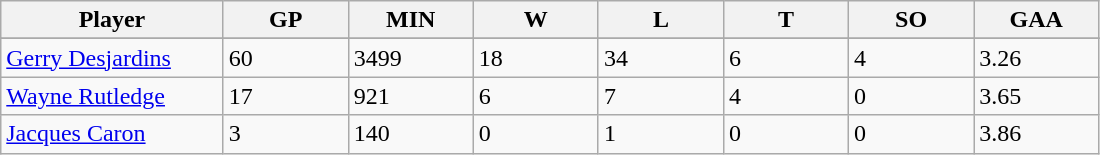<table class="wikitable sortable">
<tr>
<th bgcolor="#DDDDFF" width="16%">Player</th>
<th bgcolor="#DDDDFF" width="9%">GP</th>
<th bgcolor="#DDDDFF" width="9%">MIN</th>
<th bgcolor="#DDDDFF" width="9%">W</th>
<th bgcolor="#DDDDFF" width="9%">L</th>
<th bgcolor="#DDDDFF" width="9%">T</th>
<th bgcolor="#DDDDFF" width="9%">SO</th>
<th bgcolor="#DDDDFF" width="9%">GAA</th>
</tr>
<tr align="center">
</tr>
<tr>
<td><a href='#'>Gerry Desjardins</a></td>
<td>60</td>
<td>3499</td>
<td>18</td>
<td>34</td>
<td>6</td>
<td>4</td>
<td>3.26</td>
</tr>
<tr>
<td><a href='#'>Wayne Rutledge</a></td>
<td>17</td>
<td>921</td>
<td>6</td>
<td>7</td>
<td>4</td>
<td>0</td>
<td>3.65</td>
</tr>
<tr>
<td><a href='#'>Jacques Caron</a></td>
<td>3</td>
<td>140</td>
<td>0</td>
<td>1</td>
<td>0</td>
<td>0</td>
<td>3.86</td>
</tr>
</table>
